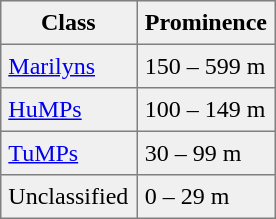<table border=1 cellspacing=0 cellpadding=5 style="border-collapse: collapse; background:#f0f0f0; float: right;">
<tr>
<th>Class</th>
<th>Prominence</th>
</tr>
<tr>
<td><a href='#'>Marilyns</a></td>
<td>150 – 599 m</td>
</tr>
<tr>
<td><a href='#'>HuMPs</a></td>
<td>100 – 149 m</td>
</tr>
<tr>
<td><a href='#'>TuMPs</a></td>
<td>30 – 99 m</td>
</tr>
<tr>
<td>Unclassified</td>
<td>0 – 29 m</td>
</tr>
</table>
